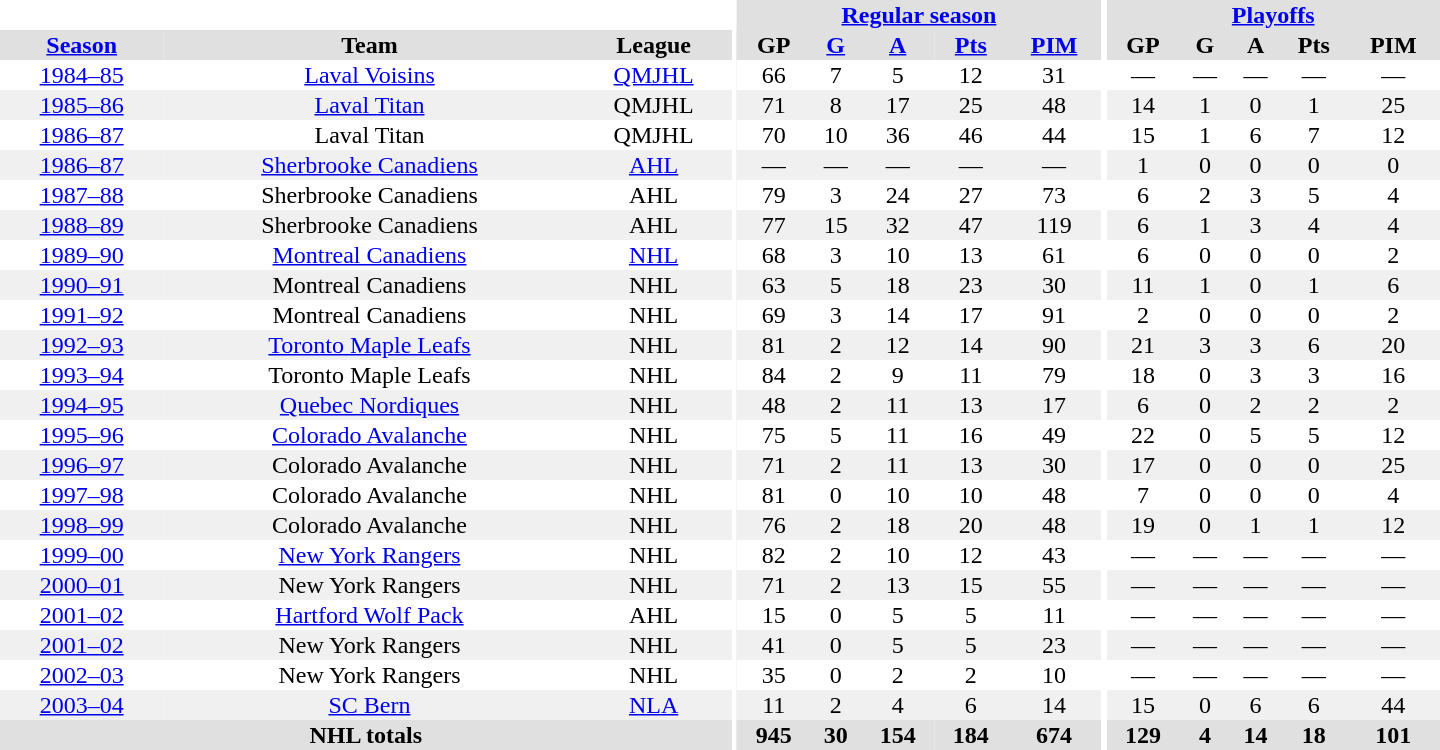<table border="0" cellpadding="1" cellspacing="0" style="text-align:center; width:60em">
<tr bgcolor="#e0e0e0">
<th colspan="3" bgcolor="#ffffff"></th>
<th rowspan="100" bgcolor="#ffffff"></th>
<th colspan="5"><a href='#'>Regular season</a></th>
<th rowspan="100" bgcolor="#ffffff"></th>
<th colspan="5"><a href='#'>Playoffs</a></th>
</tr>
<tr bgcolor="#e0e0e0">
<th><a href='#'>Season</a></th>
<th>Team</th>
<th>League</th>
<th>GP</th>
<th><a href='#'>G</a></th>
<th><a href='#'>A</a></th>
<th><a href='#'>Pts</a></th>
<th><a href='#'>PIM</a></th>
<th>GP</th>
<th>G</th>
<th>A</th>
<th>Pts</th>
<th>PIM</th>
</tr>
<tr>
<td><a href='#'>1984–85</a></td>
<td><a href='#'>Laval Voisins</a></td>
<td><a href='#'>QMJHL</a></td>
<td>66</td>
<td>7</td>
<td>5</td>
<td>12</td>
<td>31</td>
<td>—</td>
<td>—</td>
<td>—</td>
<td>—</td>
<td>—</td>
</tr>
<tr bgcolor="#f0f0f0">
<td><a href='#'>1985–86</a></td>
<td><a href='#'>Laval Titan</a></td>
<td>QMJHL</td>
<td>71</td>
<td>8</td>
<td>17</td>
<td>25</td>
<td>48</td>
<td>14</td>
<td>1</td>
<td>0</td>
<td>1</td>
<td>25</td>
</tr>
<tr>
<td><a href='#'>1986–87</a></td>
<td>Laval Titan</td>
<td>QMJHL</td>
<td>70</td>
<td>10</td>
<td>36</td>
<td>46</td>
<td>44</td>
<td>15</td>
<td>1</td>
<td>6</td>
<td>7</td>
<td>12</td>
</tr>
<tr bgcolor="#f0f0f0">
<td><a href='#'>1986–87</a></td>
<td><a href='#'>Sherbrooke Canadiens</a></td>
<td><a href='#'>AHL</a></td>
<td>—</td>
<td>—</td>
<td>—</td>
<td>—</td>
<td>—</td>
<td>1</td>
<td>0</td>
<td>0</td>
<td>0</td>
<td>0</td>
</tr>
<tr>
<td><a href='#'>1987–88</a></td>
<td>Sherbrooke Canadiens</td>
<td>AHL</td>
<td>79</td>
<td>3</td>
<td>24</td>
<td>27</td>
<td>73</td>
<td>6</td>
<td>2</td>
<td>3</td>
<td>5</td>
<td>4</td>
</tr>
<tr bgcolor="#f0f0f0">
<td><a href='#'>1988–89</a></td>
<td>Sherbrooke Canadiens</td>
<td>AHL</td>
<td>77</td>
<td>15</td>
<td>32</td>
<td>47</td>
<td>119</td>
<td>6</td>
<td>1</td>
<td>3</td>
<td>4</td>
<td>4</td>
</tr>
<tr>
<td><a href='#'>1989–90</a></td>
<td><a href='#'>Montreal Canadiens</a></td>
<td><a href='#'>NHL</a></td>
<td>68</td>
<td>3</td>
<td>10</td>
<td>13</td>
<td>61</td>
<td>6</td>
<td>0</td>
<td>0</td>
<td>0</td>
<td>2</td>
</tr>
<tr bgcolor="#f0f0f0">
<td><a href='#'>1990–91</a></td>
<td>Montreal Canadiens</td>
<td>NHL</td>
<td>63</td>
<td>5</td>
<td>18</td>
<td>23</td>
<td>30</td>
<td>11</td>
<td>1</td>
<td>0</td>
<td>1</td>
<td>6</td>
</tr>
<tr>
<td><a href='#'>1991–92</a></td>
<td>Montreal Canadiens</td>
<td>NHL</td>
<td>69</td>
<td>3</td>
<td>14</td>
<td>17</td>
<td>91</td>
<td>2</td>
<td>0</td>
<td>0</td>
<td>0</td>
<td>2</td>
</tr>
<tr bgcolor="#f0f0f0">
<td><a href='#'>1992–93</a></td>
<td><a href='#'>Toronto Maple Leafs</a></td>
<td>NHL</td>
<td>81</td>
<td>2</td>
<td>12</td>
<td>14</td>
<td>90</td>
<td>21</td>
<td>3</td>
<td>3</td>
<td>6</td>
<td>20</td>
</tr>
<tr>
<td><a href='#'>1993–94</a></td>
<td>Toronto Maple Leafs</td>
<td>NHL</td>
<td>84</td>
<td>2</td>
<td>9</td>
<td>11</td>
<td>79</td>
<td>18</td>
<td>0</td>
<td>3</td>
<td>3</td>
<td>16</td>
</tr>
<tr bgcolor="#f0f0f0">
<td><a href='#'>1994–95</a></td>
<td><a href='#'>Quebec Nordiques</a></td>
<td>NHL</td>
<td>48</td>
<td>2</td>
<td>11</td>
<td>13</td>
<td>17</td>
<td>6</td>
<td>0</td>
<td>2</td>
<td>2</td>
<td>2</td>
</tr>
<tr>
<td><a href='#'>1995–96</a></td>
<td><a href='#'>Colorado Avalanche</a></td>
<td>NHL</td>
<td>75</td>
<td>5</td>
<td>11</td>
<td>16</td>
<td>49</td>
<td>22</td>
<td>0</td>
<td>5</td>
<td>5</td>
<td>12</td>
</tr>
<tr bgcolor="#f0f0f0">
<td><a href='#'>1996–97</a></td>
<td>Colorado Avalanche</td>
<td>NHL</td>
<td>71</td>
<td>2</td>
<td>11</td>
<td>13</td>
<td>30</td>
<td>17</td>
<td>0</td>
<td>0</td>
<td>0</td>
<td>25</td>
</tr>
<tr>
<td><a href='#'>1997–98</a></td>
<td>Colorado Avalanche</td>
<td>NHL</td>
<td>81</td>
<td>0</td>
<td>10</td>
<td>10</td>
<td>48</td>
<td>7</td>
<td>0</td>
<td>0</td>
<td>0</td>
<td>4</td>
</tr>
<tr bgcolor="#f0f0f0">
<td><a href='#'>1998–99</a></td>
<td>Colorado Avalanche</td>
<td>NHL</td>
<td>76</td>
<td>2</td>
<td>18</td>
<td>20</td>
<td>48</td>
<td>19</td>
<td>0</td>
<td>1</td>
<td>1</td>
<td>12</td>
</tr>
<tr>
<td><a href='#'>1999–00</a></td>
<td><a href='#'>New York Rangers</a></td>
<td>NHL</td>
<td>82</td>
<td>2</td>
<td>10</td>
<td>12</td>
<td>43</td>
<td>—</td>
<td>—</td>
<td>—</td>
<td>—</td>
<td>—</td>
</tr>
<tr bgcolor="#f0f0f0">
<td><a href='#'>2000–01</a></td>
<td>New York Rangers</td>
<td>NHL</td>
<td>71</td>
<td>2</td>
<td>13</td>
<td>15</td>
<td>55</td>
<td>—</td>
<td>—</td>
<td>—</td>
<td>—</td>
<td>—</td>
</tr>
<tr>
<td><a href='#'>2001–02</a></td>
<td><a href='#'>Hartford Wolf Pack</a></td>
<td>AHL</td>
<td>15</td>
<td>0</td>
<td>5</td>
<td>5</td>
<td>11</td>
<td>—</td>
<td>—</td>
<td>—</td>
<td>—</td>
<td>—</td>
</tr>
<tr bgcolor="#f0f0f0">
<td><a href='#'>2001–02</a></td>
<td>New York Rangers</td>
<td>NHL</td>
<td>41</td>
<td>0</td>
<td>5</td>
<td>5</td>
<td>23</td>
<td>—</td>
<td>—</td>
<td>—</td>
<td>—</td>
<td>—</td>
</tr>
<tr>
<td><a href='#'>2002–03</a></td>
<td>New York Rangers</td>
<td>NHL</td>
<td>35</td>
<td>0</td>
<td>2</td>
<td>2</td>
<td>10</td>
<td>—</td>
<td>—</td>
<td>—</td>
<td>—</td>
<td>—</td>
</tr>
<tr bgcolor="#f0f0f0">
<td><a href='#'>2003–04</a></td>
<td><a href='#'>SC Bern</a></td>
<td><a href='#'>NLA</a></td>
<td>11</td>
<td>2</td>
<td>4</td>
<td>6</td>
<td>14</td>
<td>15</td>
<td>0</td>
<td>6</td>
<td>6</td>
<td>44</td>
</tr>
<tr bgcolor="#e0e0e0">
<th colspan="3">NHL totals</th>
<th>945</th>
<th>30</th>
<th>154</th>
<th>184</th>
<th>674</th>
<th>129</th>
<th>4</th>
<th>14</th>
<th>18</th>
<th>101</th>
</tr>
</table>
